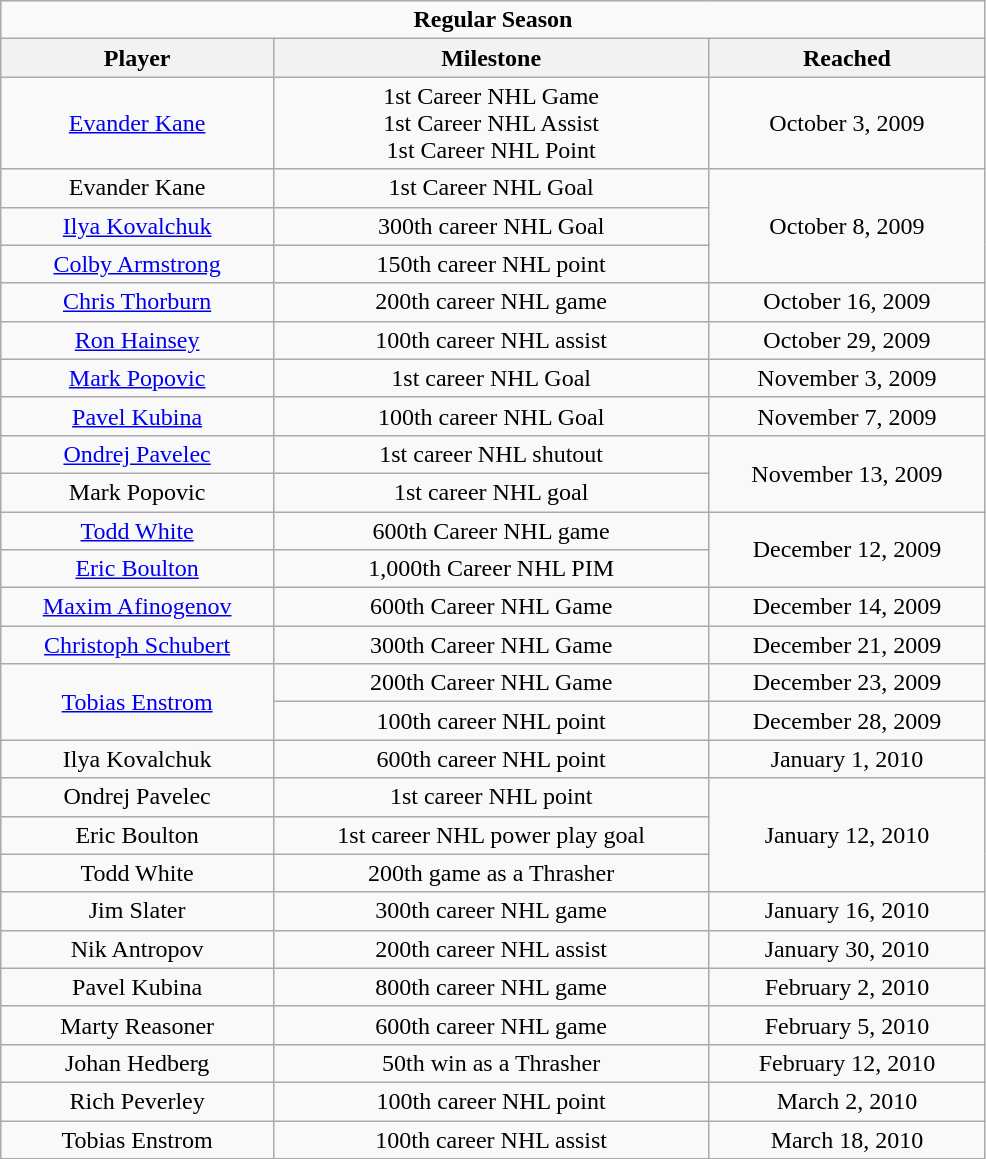<table class="wikitable" width="52%" style="text-align:center">
<tr>
<td colspan="10" align="center"><strong>Regular Season</strong></td>
</tr>
<tr>
<th>Player</th>
<th>Milestone</th>
<th>Reached</th>
</tr>
<tr>
<td><a href='#'>Evander Kane</a></td>
<td>1st Career NHL Game<br>1st Career NHL Assist<br>1st Career NHL Point</td>
<td>October 3, 2009</td>
</tr>
<tr>
<td>Evander Kane</td>
<td>1st Career NHL Goal</td>
<td rowspan="3">October 8, 2009</td>
</tr>
<tr>
<td><a href='#'>Ilya Kovalchuk</a></td>
<td>300th career NHL Goal</td>
</tr>
<tr>
<td><a href='#'>Colby Armstrong</a></td>
<td>150th career NHL point</td>
</tr>
<tr>
<td><a href='#'>Chris Thorburn</a></td>
<td>200th career NHL game</td>
<td>October 16, 2009</td>
</tr>
<tr>
<td><a href='#'>Ron Hainsey</a></td>
<td>100th career NHL assist</td>
<td>October 29, 2009</td>
</tr>
<tr>
<td><a href='#'>Mark Popovic</a></td>
<td>1st career NHL Goal</td>
<td>November 3, 2009</td>
</tr>
<tr>
<td><a href='#'>Pavel Kubina</a></td>
<td>100th career NHL Goal</td>
<td>November 7, 2009</td>
</tr>
<tr>
<td><a href='#'>Ondrej Pavelec</a></td>
<td>1st career NHL shutout</td>
<td rowspan="2">November 13, 2009</td>
</tr>
<tr>
<td>Mark Popovic</td>
<td>1st career NHL goal</td>
</tr>
<tr>
<td><a href='#'>Todd White</a></td>
<td>600th Career NHL game</td>
<td rowspan="2">December 12, 2009</td>
</tr>
<tr>
<td><a href='#'>Eric Boulton</a></td>
<td>1,000th Career NHL PIM</td>
</tr>
<tr>
<td><a href='#'>Maxim Afinogenov</a></td>
<td>600th Career NHL Game</td>
<td>December 14, 2009</td>
</tr>
<tr>
<td><a href='#'>Christoph Schubert</a></td>
<td>300th Career NHL Game</td>
<td>December 21, 2009</td>
</tr>
<tr>
<td rowspan="2"><a href='#'>Tobias Enstrom</a></td>
<td>200th Career NHL Game</td>
<td>December 23, 2009</td>
</tr>
<tr>
<td>100th career NHL point</td>
<td>December 28, 2009</td>
</tr>
<tr>
<td>Ilya Kovalchuk</td>
<td>600th career NHL point</td>
<td>January 1, 2010</td>
</tr>
<tr>
<td>Ondrej Pavelec</td>
<td>1st career NHL point</td>
<td rowspan="3">January 12, 2010</td>
</tr>
<tr>
<td>Eric Boulton</td>
<td>1st career NHL power play goal</td>
</tr>
<tr>
<td>Todd White</td>
<td>200th game as a Thrasher</td>
</tr>
<tr>
<td>Jim Slater</td>
<td>300th career NHL game</td>
<td>January 16, 2010</td>
</tr>
<tr>
<td>Nik Antropov</td>
<td>200th career NHL assist</td>
<td>January 30, 2010</td>
</tr>
<tr>
<td>Pavel Kubina</td>
<td>800th career NHL game</td>
<td>February 2, 2010</td>
</tr>
<tr>
<td>Marty Reasoner</td>
<td>600th career NHL game</td>
<td>February 5, 2010</td>
</tr>
<tr>
<td>Johan Hedberg</td>
<td>50th win as a Thrasher</td>
<td>February 12, 2010</td>
</tr>
<tr>
<td>Rich Peverley</td>
<td>100th career NHL point</td>
<td>March 2, 2010</td>
</tr>
<tr>
<td>Tobias Enstrom</td>
<td>100th career NHL assist</td>
<td>March 18, 2010</td>
</tr>
</table>
